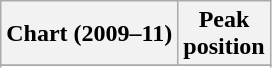<table class="wikitable sortable plainrowheaders" style="text-align:center">
<tr>
<th scope="col">Chart (2009–11)</th>
<th scope="col">Peak<br>position</th>
</tr>
<tr>
</tr>
<tr>
</tr>
<tr>
</tr>
</table>
